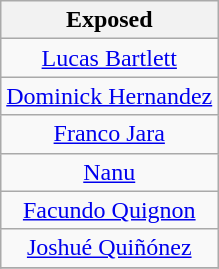<table class="wikitable" style="text-align:center">
<tr>
<th>Exposed</th>
</tr>
<tr>
<td><a href='#'>Lucas Bartlett</a></td>
</tr>
<tr>
<td><a href='#'>Dominick Hernandez</a></td>
</tr>
<tr>
<td><a href='#'>Franco Jara</a></td>
</tr>
<tr>
<td><a href='#'>Nanu</a></td>
</tr>
<tr>
<td><a href='#'>Facundo Quignon</a></td>
</tr>
<tr>
<td><a href='#'>Joshué Quiñónez</a></td>
</tr>
<tr>
</tr>
</table>
